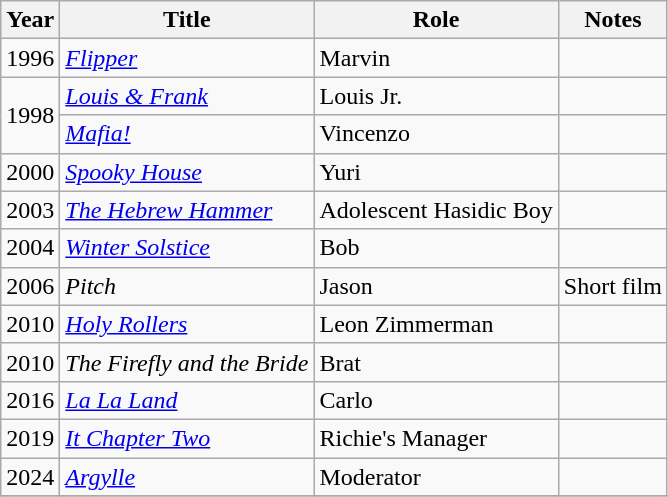<table class="wikitable" border="1">
<tr>
<th>Year</th>
<th>Title</th>
<th>Role</th>
<th>Notes</th>
</tr>
<tr>
<td>1996</td>
<td><em><a href='#'>Flipper</a></em></td>
<td>Marvin</td>
<td></td>
</tr>
<tr>
<td rowspan="2">1998</td>
<td><em><a href='#'>Louis & Frank</a></em></td>
<td>Louis Jr.</td>
<td></td>
</tr>
<tr>
<td><em><a href='#'>Mafia!</a></em></td>
<td>Vincenzo</td>
<td></td>
</tr>
<tr>
<td>2000</td>
<td><em><a href='#'>Spooky House</a></em></td>
<td>Yuri</td>
<td></td>
</tr>
<tr>
<td>2003</td>
<td><em><a href='#'>The Hebrew Hammer</a></em></td>
<td>Adolescent Hasidic Boy</td>
<td></td>
</tr>
<tr>
<td>2004</td>
<td><em><a href='#'>Winter Solstice</a></em></td>
<td>Bob</td>
<td></td>
</tr>
<tr>
<td>2006</td>
<td><em>Pitch</em></td>
<td>Jason</td>
<td>Short film</td>
</tr>
<tr>
<td>2010</td>
<td><em><a href='#'>Holy Rollers</a></em></td>
<td>Leon Zimmerman</td>
<td></td>
</tr>
<tr>
<td>2010</td>
<td><em>The Firefly and the Bride</em></td>
<td>Brat</td>
<td></td>
</tr>
<tr>
<td>2016</td>
<td><em><a href='#'>La La Land</a></em></td>
<td>Carlo</td>
<td></td>
</tr>
<tr>
<td>2019</td>
<td><em><a href='#'>It Chapter Two</a></em></td>
<td>Richie's Manager</td>
<td></td>
</tr>
<tr>
<td>2024</td>
<td><em><a href='#'>Argylle</a></em></td>
<td>Moderator</td>
<td></td>
</tr>
<tr>
</tr>
</table>
